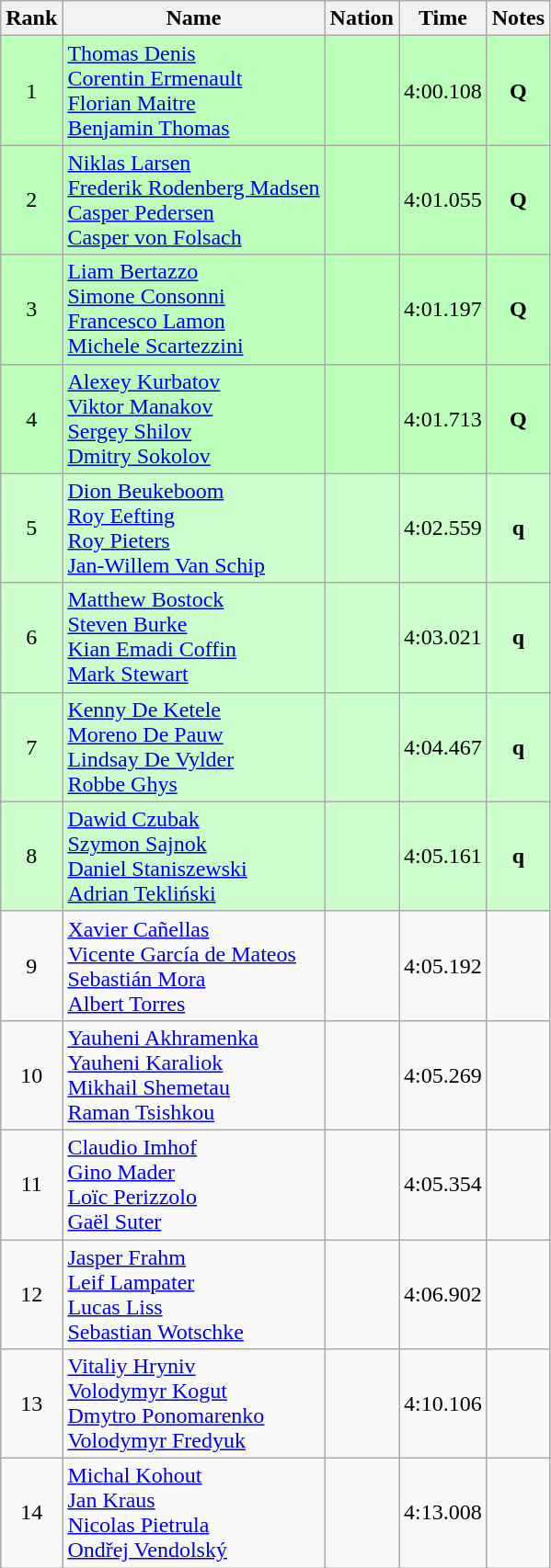<table class="wikitable sortable" style="text-align:center">
<tr>
<th>Rank</th>
<th>Name</th>
<th>Nation</th>
<th>Time</th>
<th>Notes</th>
</tr>
<tr bgcolor=bbffbb>
<td>1</td>
<td align=left><a href='#'>Thomas Denis</a><br><a href='#'>Corentin Ermenault</a><br><a href='#'>Florian Maitre</a><br><a href='#'>Benjamin Thomas</a></td>
<td align=left></td>
<td>4:00.108</td>
<td><strong>Q</strong></td>
</tr>
<tr bgcolor=bbffbb>
<td>2</td>
<td align=left><a href='#'>Niklas Larsen</a><br><a href='#'>Frederik Rodenberg Madsen</a><br><a href='#'>Casper Pedersen</a><br><a href='#'>Casper von Folsach</a></td>
<td align=left></td>
<td>4:01.055</td>
<td><strong>Q</strong></td>
</tr>
<tr bgcolor=bbffbb>
<td>3</td>
<td align=left><a href='#'>Liam Bertazzo</a><br><a href='#'>Simone Consonni</a><br><a href='#'>Francesco Lamon</a><br><a href='#'>Michele Scartezzini</a></td>
<td align=left></td>
<td>4:01.197</td>
<td><strong>Q</strong></td>
</tr>
<tr bgcolor=bbffbb>
<td>4</td>
<td align=left><a href='#'>Alexey Kurbatov</a><br><a href='#'>Viktor Manakov</a><br><a href='#'>Sergey Shilov</a><br><a href='#'>Dmitry Sokolov</a></td>
<td align=left></td>
<td>4:01.713</td>
<td><strong>Q</strong></td>
</tr>
<tr bgcolor=ccffcc>
<td>5</td>
<td align=left><a href='#'>Dion Beukeboom</a><br><a href='#'>Roy Eefting</a><br><a href='#'>Roy Pieters</a><br><a href='#'>Jan-Willem Van Schip</a></td>
<td align=left></td>
<td>4:02.559</td>
<td><strong>q</strong></td>
</tr>
<tr bgcolor=ccffcc>
<td>6</td>
<td align=left><a href='#'>Matthew Bostock</a><br><a href='#'>Steven Burke</a><br><a href='#'>Kian Emadi Coffin</a><br><a href='#'>Mark Stewart</a></td>
<td align=left></td>
<td>4:03.021</td>
<td><strong>q</strong></td>
</tr>
<tr bgcolor=ccffcc>
<td>7</td>
<td align=left><a href='#'>Kenny De Ketele</a><br><a href='#'>Moreno De Pauw</a><br><a href='#'>Lindsay De Vylder</a><br><a href='#'>Robbe Ghys</a></td>
<td align=left></td>
<td>4:04.467</td>
<td><strong>q</strong></td>
</tr>
<tr bgcolor=ccffcc>
<td>8</td>
<td align=left><a href='#'>Dawid Czubak</a><br><a href='#'>Szymon Sajnok</a><br><a href='#'>Daniel Staniszewski</a><br><a href='#'>Adrian Tekliński</a></td>
<td align=left></td>
<td>4:05.161</td>
<td><strong>q</strong></td>
</tr>
<tr>
<td>9</td>
<td align=left><a href='#'>Xavier Cañellas</a><br><a href='#'>Vicente García de Mateos</a><br><a href='#'>Sebastián Mora</a><br><a href='#'>Albert Torres</a></td>
<td align=left></td>
<td>4:05.192</td>
<td></td>
</tr>
<tr>
<td>10</td>
<td align=left><a href='#'>Yauheni Akhramenka</a><br><a href='#'>Yauheni Karaliok</a><br><a href='#'>Mikhail Shemetau</a><br><a href='#'>Raman Tsishkou</a></td>
<td align=left></td>
<td>4:05.269</td>
<td></td>
</tr>
<tr>
<td>11</td>
<td align=left><a href='#'>Claudio Imhof</a><br><a href='#'>Gino Mader</a><br><a href='#'>Loïc Perizzolo</a><br><a href='#'>Gaël Suter</a></td>
<td align=left></td>
<td>4:05.354</td>
<td></td>
</tr>
<tr>
<td>12</td>
<td align=left><a href='#'>Jasper Frahm</a><br><a href='#'>Leif Lampater</a><br><a href='#'>Lucas Liss</a><br><a href='#'>Sebastian Wotschke</a></td>
<td align=left></td>
<td>4:06.902</td>
<td></td>
</tr>
<tr>
<td>13</td>
<td align=left><a href='#'>Vitaliy Hryniv</a><br><a href='#'>Volodymyr Kogut</a><br><a href='#'>Dmytro Ponomarenko</a><br><a href='#'>Volodymyr Fredyuk</a></td>
<td align=left></td>
<td>4:10.106</td>
<td></td>
</tr>
<tr>
<td>14</td>
<td align=left><a href='#'>Michal Kohout</a><br><a href='#'>Jan Kraus</a><br><a href='#'>Nicolas Pietrula</a><br><a href='#'>Ondřej Vendolský</a></td>
<td align=left></td>
<td>4:13.008</td>
<td></td>
</tr>
</table>
